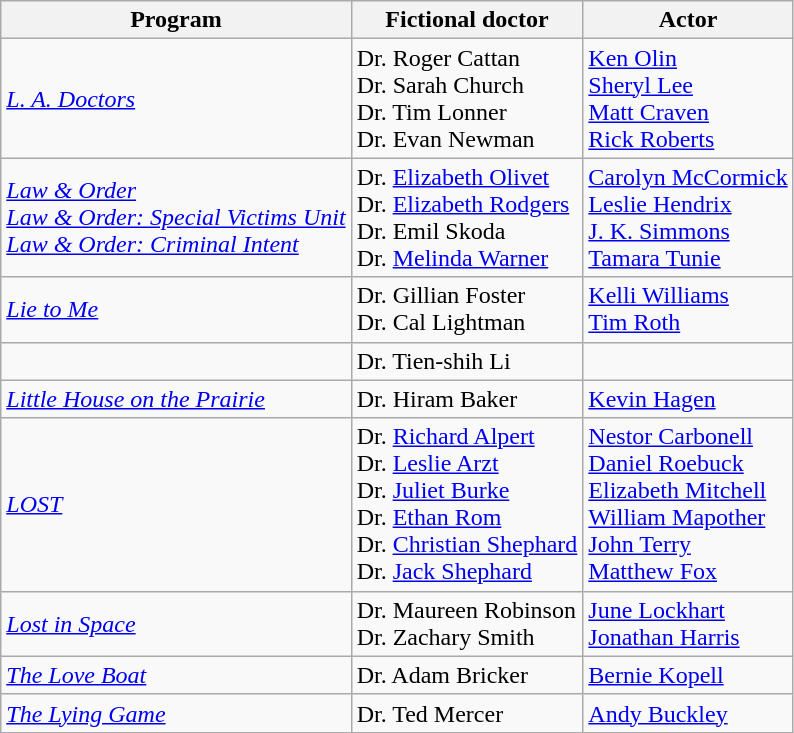<table class="wikitable">
<tr>
<th>Program</th>
<th>Fictional doctor</th>
<th>Actor</th>
</tr>
<tr>
<td><em><a href='#'>L. A. Doctors</a></em></td>
<td>Dr. Roger Cattan<br>Dr. Sarah Church<br>Dr. Tim Lonner<br>Dr. Evan Newman</td>
<td><a href='#'>Ken Olin</a><br><a href='#'>Sheryl Lee</a><br><a href='#'>Matt Craven</a><br><a href='#'>Rick Roberts</a></td>
</tr>
<tr>
<td><em><a href='#'>Law & Order</a></em><br><em><a href='#'>Law & Order: Special Victims Unit</a></em><br><em><a href='#'>Law & Order: Criminal Intent</a></em></td>
<td>Dr. <a href='#'>Elizabeth Olivet</a><br>Dr. <a href='#'>Elizabeth Rodgers</a><br>Dr. Emil Skoda<br>Dr. <a href='#'>Melinda Warner</a></td>
<td><a href='#'>Carolyn McCormick</a><br><a href='#'>Leslie Hendrix</a><br><a href='#'>J. K. Simmons</a><br><a href='#'>Tamara Tunie</a></td>
</tr>
<tr>
<td><em><a href='#'>Lie to Me</a></em></td>
<td>Dr. Gillian Foster<br>Dr. Cal Lightman</td>
<td><a href='#'>Kelli Williams</a><br><a href='#'>Tim Roth</a></td>
</tr>
<tr>
<td><em></em></td>
<td>Dr. Tien-shih Li</td>
<td></td>
</tr>
<tr>
<td><em><a href='#'>Little House on the Prairie</a></em></td>
<td>Dr. Hiram Baker</td>
<td><a href='#'>Kevin Hagen</a></td>
</tr>
<tr>
<td><em><a href='#'>LOST</a></em></td>
<td>Dr. <a href='#'>Richard Alpert</a><br>Dr. <a href='#'>Leslie Arzt</a><br>Dr. <a href='#'>Juliet Burke</a><br>Dr. <a href='#'>Ethan Rom</a><br>Dr. <a href='#'>Christian Shephard</a><br>Dr. <a href='#'>Jack Shephard</a></td>
<td><a href='#'>Nestor Carbonell</a><br><a href='#'>Daniel Roebuck</a><br><a href='#'>Elizabeth Mitchell</a><br><a href='#'>William Mapother</a><br><a href='#'>John Terry</a><br><a href='#'>Matthew Fox</a></td>
</tr>
<tr>
<td><em><a href='#'>Lost in Space</a></em></td>
<td>Dr. Maureen Robinson<br>Dr. Zachary Smith</td>
<td><a href='#'>June Lockhart</a><br><a href='#'>Jonathan Harris</a></td>
</tr>
<tr>
<td><em><a href='#'>The Love Boat</a></em></td>
<td>Dr. Adam Bricker</td>
<td><a href='#'>Bernie Kopell</a></td>
</tr>
<tr>
<td><em><a href='#'>The Lying Game</a></em></td>
<td>Dr. Ted Mercer</td>
<td><a href='#'>Andy Buckley</a></td>
</tr>
</table>
